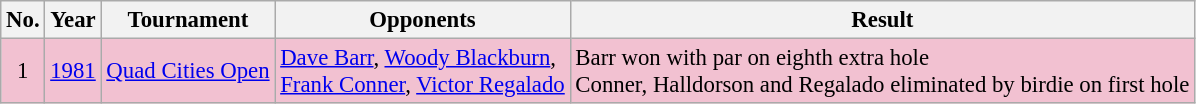<table class="wikitable" style="font-size:95%;">
<tr>
<th>No.</th>
<th>Year</th>
<th>Tournament</th>
<th>Opponents</th>
<th>Result</th>
</tr>
<tr style="background:#F2C1D1;">
<td align=center>1</td>
<td><a href='#'>1981</a></td>
<td><a href='#'>Quad Cities Open</a></td>
<td> <a href='#'>Dave Barr</a>,  <a href='#'>Woody Blackburn</a>,<br> <a href='#'>Frank Conner</a>,  <a href='#'>Victor Regalado</a></td>
<td>Barr won with par on eighth extra hole<br>Conner, Halldorson and Regalado eliminated by birdie on first hole</td>
</tr>
</table>
